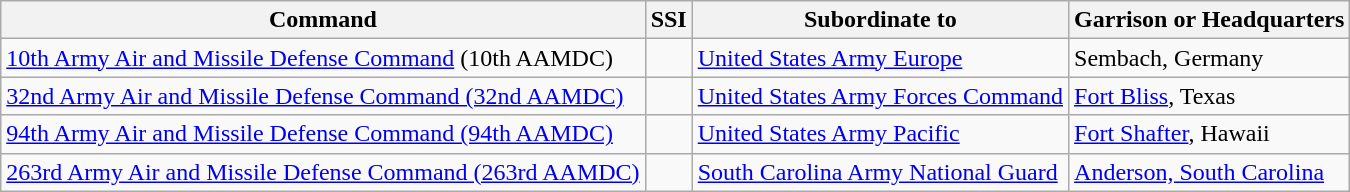<table class="wikitable sortable">
<tr>
<th>Command</th>
<th>SSI</th>
<th>Subordinate to</th>
<th>Garrison or Headquarters</th>
</tr>
<tr>
<td><a href='#'>10th Army Air and Missile Defense Command</a> (10th AAMDC)</td>
<td></td>
<td><a href='#'>United States Army Europe</a></td>
<td>Sembach, Germany</td>
</tr>
<tr>
<td><a href='#'> 32nd Army Air and Missile Defense Command (32nd AAMDC)</a></td>
<td></td>
<td><a href='#'>United States Army Forces Command</a></td>
<td><a href='#'>Fort Bliss</a>, Texas</td>
</tr>
<tr>
<td><a href='#'>94th Army Air and Missile Defense Command (94th AAMDC)</a></td>
<td></td>
<td><a href='#'>United States Army Pacific</a></td>
<td><a href='#'>Fort Shafter</a>, Hawaii</td>
</tr>
<tr>
<td><a href='#'>263rd Army Air and Missile Defense Command (263rd AAMDC)</a></td>
<td></td>
<td><a href='#'>South Carolina Army National Guard</a></td>
<td><a href='#'>Anderson, South Carolina</a></td>
</tr>
</table>
